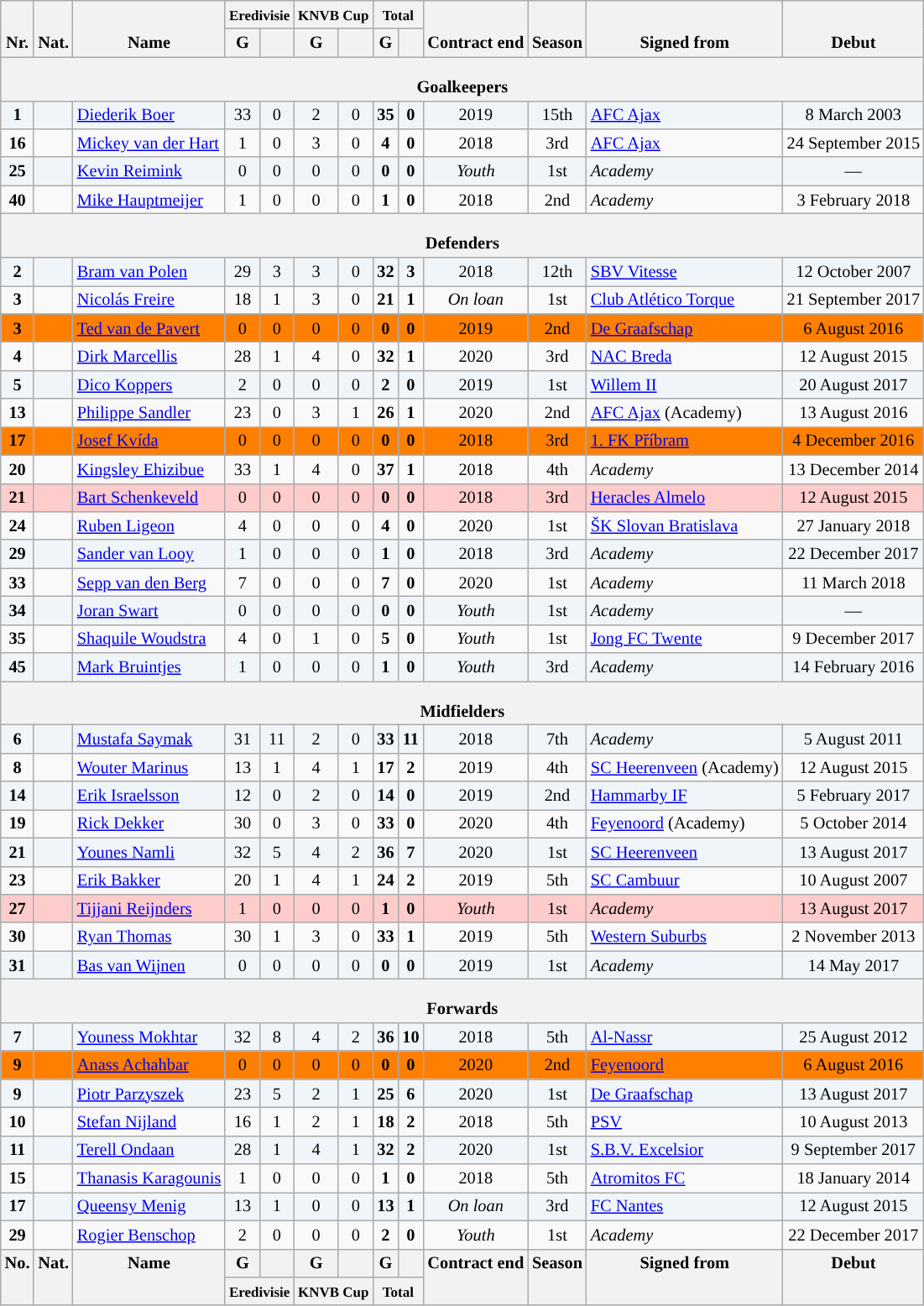<table class="wikitable" style="font-size:85%; text-align: center;">
<tr>
<th rowspan=2 valign="bottom">Nr.</th>
<th rowspan=2 valign="bottom">Nat.</th>
<th rowspan=2 valign="bottom">Name</th>
<th colspan=2><small>Eredivisie</small></th>
<th colspan=2><small>KNVB Cup</small></th>
<th colspan=2><small>Total</small></th>
<th rowspan=2 valign="bottom">Contract end</th>
<th rowspan=2 valign="bottom">Season</th>
<th rowspan=2 valign="bottom">Signed from</th>
<th rowspan=2 valign="bottom">Debut</th>
</tr>
<tr bgcolor="#D7E5EF">
<th>G</th>
<th></th>
<th>G</th>
<th></th>
<th>G</th>
<th></th>
</tr>
<tr>
<th colspan=15 align=left style="padding-top:15px;">Goalkeepers</th>
</tr>
<tr bgcolor="#F0F5F9">
<td><strong>1</strong></td>
<td></td>
<td align=left><a href='#'>Diederik Boer</a></td>
<td>33</td>
<td>0</td>
<td>2</td>
<td>0</td>
<td><strong>35</strong></td>
<td><strong>0</strong></td>
<td>2019</td>
<td>15th</td>
<td align=left> <a href='#'>AFC Ajax</a></td>
<td>8 March 2003</td>
</tr>
<tr>
<td><strong>16</strong></td>
<td></td>
<td align=left><a href='#'>Mickey van der Hart</a></td>
<td>1</td>
<td>0</td>
<td>3</td>
<td>0</td>
<td><strong>4</strong></td>
<td><strong>0</strong></td>
<td>2018</td>
<td>3rd</td>
<td align=left> <a href='#'>AFC Ajax</a></td>
<td>24 September 2015</td>
</tr>
<tr bgcolor="#F0F5F9">
<td><strong>25</strong></td>
<td></td>
<td align=left><a href='#'>Kevin Reimink</a></td>
<td>0</td>
<td>0</td>
<td>0</td>
<td>0</td>
<td><strong>0</strong></td>
<td><strong>0</strong></td>
<td><em>Youth</em></td>
<td>1st</td>
<td align=left><em>Academy</em></td>
<td>—</td>
</tr>
<tr>
<td><strong>40</strong></td>
<td></td>
<td align=left><a href='#'>Mike Hauptmeijer</a></td>
<td>1</td>
<td>0</td>
<td>0</td>
<td>0</td>
<td><strong>1</strong></td>
<td><strong>0</strong></td>
<td>2018</td>
<td>2nd</td>
<td align=left><em>Academy</em></td>
<td>3 February 2018</td>
</tr>
<tr>
<th colspan=15 align=left style="padding-top:15px;">Defenders</th>
</tr>
<tr bgcolor="#F0F5F9">
<td><strong>2</strong></td>
<td></td>
<td align=left><a href='#'>Bram van Polen</a></td>
<td>29</td>
<td>3</td>
<td>3</td>
<td>0</td>
<td><strong>32</strong></td>
<td><strong>3</strong></td>
<td>2018</td>
<td>12th</td>
<td align=left> <a href='#'>SBV Vitesse</a></td>
<td>12 October 2007</td>
</tr>
<tr>
<td><strong>3</strong></td>
<td></td>
<td align=left><a href='#'>Nicolás Freire</a></td>
<td>18</td>
<td>1</td>
<td>3</td>
<td>0</td>
<td><strong>21</strong></td>
<td><strong>1</strong></td>
<td><em>On loan</em></td>
<td>1st</td>
<td align=left> <a href='#'>Club Atlético Torque</a></td>
<td>21 September 2017</td>
</tr>
<tr bgcolor="#FF7F00">
<td><strong>3</strong></td>
<td></td>
<td align=left><a href='#'>Ted van de Pavert</a></td>
<td>0</td>
<td>0</td>
<td>0</td>
<td>0</td>
<td><strong>0</strong></td>
<td><strong>0</strong></td>
<td>2019</td>
<td>2nd</td>
<td align=left> <a href='#'>De Graafschap</a></td>
<td>6 August 2016</td>
</tr>
<tr>
<td><strong>4</strong></td>
<td></td>
<td align=left><a href='#'>Dirk Marcellis</a></td>
<td>28</td>
<td>1</td>
<td>4</td>
<td>0</td>
<td><strong>32</strong></td>
<td><strong>1</strong></td>
<td>2020</td>
<td>3rd</td>
<td align=left> <a href='#'>NAC Breda</a></td>
<td>12 August 2015</td>
</tr>
<tr bgcolor="#F0F5F9">
<td><strong>5</strong></td>
<td></td>
<td align=left><a href='#'>Dico Koppers</a></td>
<td>2</td>
<td>0</td>
<td>0</td>
<td>0</td>
<td><strong>2</strong></td>
<td><strong>0</strong></td>
<td>2019</td>
<td>1st</td>
<td align=left> <a href='#'>Willem II</a></td>
<td>20 August 2017</td>
</tr>
<tr>
<td><strong>13</strong></td>
<td></td>
<td align=left><a href='#'>Philippe Sandler</a></td>
<td>23</td>
<td>0</td>
<td>3</td>
<td>1</td>
<td><strong>26</strong></td>
<td><strong>1</strong></td>
<td>2020</td>
<td>2nd</td>
<td align=left> <a href='#'>AFC Ajax</a> (Academy)</td>
<td>13 August 2016</td>
</tr>
<tr bgcolor="#FF7F00">
<td><strong>17</strong></td>
<td></td>
<td align=left><a href='#'>Josef Kvída</a></td>
<td>0</td>
<td>0</td>
<td>0</td>
<td>0</td>
<td><strong>0</strong></td>
<td><strong>0</strong></td>
<td>2018</td>
<td>3rd</td>
<td align=left> <a href='#'>1. FK Příbram</a></td>
<td>4 December 2016</td>
</tr>
<tr>
<td><strong>20</strong></td>
<td></td>
<td align=left><a href='#'>Kingsley Ehizibue</a></td>
<td>33</td>
<td>1</td>
<td>4</td>
<td>0</td>
<td><strong>37</strong></td>
<td><strong>1</strong></td>
<td>2018</td>
<td>4th</td>
<td align=left><em>Academy</em></td>
<td>13 December 2014</td>
</tr>
<tr bgcolor="#FFCCCC">
<td><strong>21</strong></td>
<td></td>
<td align=left><a href='#'>Bart Schenkeveld</a></td>
<td>0</td>
<td>0</td>
<td>0</td>
<td>0</td>
<td><strong>0</strong></td>
<td><strong>0</strong></td>
<td>2018</td>
<td>3rd</td>
<td align=left> <a href='#'>Heracles Almelo</a></td>
<td>12 August 2015</td>
</tr>
<tr>
<td><strong>24</strong></td>
<td></td>
<td align=left><a href='#'>Ruben Ligeon</a></td>
<td>4</td>
<td>0</td>
<td>0</td>
<td>0</td>
<td><strong>4</strong></td>
<td><strong>0</strong></td>
<td>2020</td>
<td>1st</td>
<td align=left> <a href='#'>ŠK Slovan Bratislava</a></td>
<td>27 January 2018</td>
</tr>
<tr bgcolor="#F0F5F9">
<td><strong>29</strong></td>
<td></td>
<td align=left><a href='#'>Sander van Looy</a></td>
<td>1</td>
<td>0</td>
<td>0</td>
<td>0</td>
<td><strong>1</strong></td>
<td><strong>0</strong></td>
<td>2018</td>
<td>3rd</td>
<td align=left><em>Academy</em></td>
<td>22 December 2017</td>
</tr>
<tr>
<td><strong>33</strong></td>
<td></td>
<td align=left><a href='#'>Sepp van den Berg</a></td>
<td>7</td>
<td>0</td>
<td>0</td>
<td>0</td>
<td><strong>7</strong></td>
<td><strong>0</strong></td>
<td>2020</td>
<td>1st</td>
<td align=left><em>Academy</em></td>
<td>11 March 2018</td>
</tr>
<tr bgcolor="#F0F5F9">
<td><strong>34</strong></td>
<td></td>
<td align=left><a href='#'>Joran Swart</a></td>
<td>0</td>
<td>0</td>
<td>0</td>
<td>0</td>
<td><strong>0</strong></td>
<td><strong>0</strong></td>
<td><em>Youth</em></td>
<td>1st</td>
<td align=left><em>Academy</em></td>
<td>—</td>
</tr>
<tr>
<td><strong>35</strong></td>
<td></td>
<td align=left><a href='#'>Shaquile Woudstra</a></td>
<td>4</td>
<td>0</td>
<td>1</td>
<td>0</td>
<td><strong>5</strong></td>
<td><strong>0</strong></td>
<td><em>Youth</em></td>
<td>1st</td>
<td align=left> <a href='#'>Jong FC Twente</a></td>
<td>9 December 2017</td>
</tr>
<tr bgcolor="#F0F5F9">
<td><strong>45</strong></td>
<td></td>
<td align=left><a href='#'>Mark Bruintjes</a></td>
<td>1</td>
<td>0</td>
<td>0</td>
<td>0</td>
<td><strong>1</strong></td>
<td><strong>0</strong></td>
<td><em>Youth</em></td>
<td>3rd</td>
<td align=left><em>Academy</em></td>
<td>14 February 2016</td>
</tr>
<tr>
<th colspan=15 align=left style="padding-top:15px;">Midfielders</th>
</tr>
<tr bgcolor="#F0F5F9">
<td><strong>6</strong></td>
<td></td>
<td align=left><a href='#'>Mustafa Saymak</a></td>
<td>31</td>
<td>11</td>
<td>2</td>
<td>0</td>
<td><strong>33</strong></td>
<td><strong>11</strong></td>
<td>2018</td>
<td>7th</td>
<td align=left><em>Academy</em></td>
<td>5 August 2011</td>
</tr>
<tr>
<td><strong>8</strong></td>
<td></td>
<td align=left><a href='#'>Wouter Marinus</a></td>
<td>13</td>
<td>1</td>
<td>4</td>
<td>1</td>
<td><strong>17</strong></td>
<td><strong>2</strong></td>
<td>2019</td>
<td>4th</td>
<td align=left> <a href='#'>SC Heerenveen</a> (Academy)</td>
<td>12 August 2015</td>
</tr>
<tr bgcolor="#F0F5F9">
<td><strong>14</strong></td>
<td></td>
<td align=left><a href='#'>Erik Israelsson</a></td>
<td>12</td>
<td>0</td>
<td>2</td>
<td>0</td>
<td><strong>14</strong></td>
<td><strong>0</strong></td>
<td>2019</td>
<td>2nd</td>
<td align=left> <a href='#'>Hammarby IF</a></td>
<td>5 February 2017</td>
</tr>
<tr>
<td><strong>19</strong></td>
<td></td>
<td align=left><a href='#'>Rick Dekker</a></td>
<td>30</td>
<td>0</td>
<td>3</td>
<td>0</td>
<td><strong>33</strong></td>
<td><strong>0</strong></td>
<td>2020</td>
<td>4th</td>
<td align=left> <a href='#'>Feyenoord</a> (Academy)</td>
<td>5 October 2014</td>
</tr>
<tr bgcolor="#F0F5F9">
<td><strong>21</strong></td>
<td></td>
<td align=left><a href='#'>Younes Namli</a></td>
<td>32</td>
<td>5</td>
<td>4</td>
<td>2</td>
<td><strong>36</strong></td>
<td><strong>7</strong></td>
<td>2020</td>
<td>1st</td>
<td align=left> <a href='#'>SC Heerenveen</a></td>
<td>13 August 2017</td>
</tr>
<tr>
<td><strong>23</strong></td>
<td></td>
<td align=left><a href='#'>Erik Bakker</a></td>
<td>20</td>
<td>1</td>
<td>4</td>
<td>1</td>
<td><strong>24</strong></td>
<td><strong>2</strong></td>
<td>2019</td>
<td>5th</td>
<td align=left> <a href='#'>SC Cambuur</a></td>
<td>10 August 2007</td>
</tr>
<tr bgcolor="#FFCCCC">
<td><strong>27</strong></td>
<td></td>
<td align=left><a href='#'>Tijjani Reijnders</a></td>
<td>1</td>
<td>0</td>
<td>0</td>
<td>0</td>
<td><strong>1</strong></td>
<td><strong>0</strong></td>
<td><em>Youth</em></td>
<td>1st</td>
<td align=left><em>Academy</em></td>
<td>13 August 2017</td>
</tr>
<tr>
<td><strong>30</strong></td>
<td></td>
<td align=left><a href='#'>Ryan Thomas</a></td>
<td>30</td>
<td>1</td>
<td>3</td>
<td>0</td>
<td><strong>33</strong></td>
<td><strong>1</strong></td>
<td>2019</td>
<td>5th</td>
<td align=left> <a href='#'>Western Suburbs</a></td>
<td>2 November 2013</td>
</tr>
<tr bgcolor="#F0F5F9">
<td><strong>31</strong></td>
<td></td>
<td align=left><a href='#'>Bas van Wijnen</a></td>
<td>0</td>
<td>0</td>
<td>0</td>
<td>0</td>
<td><strong>0</strong></td>
<td><strong>0</strong></td>
<td>2019</td>
<td>1st</td>
<td align=left><em>Academy</em></td>
<td>14 May 2017</td>
</tr>
<tr>
<th colspan=15 align=left style="padding-top:15px;">Forwards</th>
</tr>
<tr bgcolor="#F0F5F9">
<td><strong>7</strong></td>
<td></td>
<td align=left><a href='#'>Youness Mokhtar</a></td>
<td>32</td>
<td>8</td>
<td>4</td>
<td>2</td>
<td><strong>36</strong></td>
<td><strong>10</strong></td>
<td>2018</td>
<td>5th</td>
<td align=left> <a href='#'>Al-Nassr</a></td>
<td>25 August 2012</td>
</tr>
<tr bgcolor="#FF7F00">
<td><strong>9</strong></td>
<td></td>
<td align=left><a href='#'>Anass Achahbar</a></td>
<td>0</td>
<td>0</td>
<td>0</td>
<td>0</td>
<td><strong>0</strong></td>
<td><strong>0</strong></td>
<td>2020</td>
<td>2nd</td>
<td align=left> <a href='#'>Feyenoord</a></td>
<td>6 August 2016</td>
</tr>
<tr bgcolor="#F0F5F9">
<td><strong>9</strong></td>
<td></td>
<td align=left><a href='#'>Piotr Parzyszek</a></td>
<td>23</td>
<td>5</td>
<td>2</td>
<td>1</td>
<td><strong>25</strong></td>
<td><strong>6</strong></td>
<td>2020</td>
<td>1st</td>
<td align=left> <a href='#'>De Graafschap</a></td>
<td>13 August 2017</td>
</tr>
<tr>
<td><strong>10</strong></td>
<td></td>
<td align=left><a href='#'>Stefan Nijland</a></td>
<td>16</td>
<td>1</td>
<td>2</td>
<td>1</td>
<td><strong>18</strong></td>
<td><strong>2</strong></td>
<td>2018</td>
<td>5th</td>
<td align=left> <a href='#'>PSV</a></td>
<td>10 August 2013</td>
</tr>
<tr bgcolor="#F0F5F9">
<td><strong>11</strong></td>
<td></td>
<td align=left><a href='#'>Terell Ondaan</a></td>
<td>28</td>
<td>1</td>
<td>4</td>
<td>1</td>
<td><strong>32</strong></td>
<td><strong>2</strong></td>
<td>2020</td>
<td>1st</td>
<td align=left> <a href='#'>S.B.V. Excelsior</a></td>
<td>9 September 2017</td>
</tr>
<tr>
<td><strong>15</strong></td>
<td></td>
<td align=left><a href='#'>Thanasis Karagounis</a></td>
<td>1</td>
<td>0</td>
<td>0</td>
<td>0</td>
<td><strong>1</strong></td>
<td><strong>0</strong></td>
<td>2018</td>
<td>5th</td>
<td align=left> <a href='#'>Atromitos FC</a></td>
<td>18 January 2014</td>
</tr>
<tr bgcolor="#F0F5F9">
<td><strong>17</strong></td>
<td></td>
<td align=left><a href='#'>Queensy Menig</a></td>
<td>13</td>
<td>1</td>
<td>0</td>
<td>0</td>
<td><strong>13</strong></td>
<td><strong>1</strong></td>
<td><em>On loan</em></td>
<td>3rd</td>
<td align=left> <a href='#'>FC Nantes</a></td>
<td>12 August 2015</td>
</tr>
<tr>
<td><strong>29</strong></td>
<td></td>
<td align=left><a href='#'>Rogier Benschop</a></td>
<td>2</td>
<td>0</td>
<td>0</td>
<td>0</td>
<td><strong>2</strong></td>
<td><strong>0</strong></td>
<td><em>Youth</em></td>
<td>1st</td>
<td align=left><em>Academy</em></td>
<td>22 December 2017</td>
</tr>
<tr bgcolor="#D7E5EF">
<th rowspan=2 valign="top">No.</th>
<th rowspan=2 valign="top">Nat.</th>
<th rowspan=2 valign="top">Name</th>
<th>G</th>
<th></th>
<th>G</th>
<th></th>
<th>G</th>
<th></th>
<th rowspan=2 valign="top">Contract end</th>
<th rowspan=2 valign="top">Season</th>
<th rowspan=2 valign="top">Signed from</th>
<th rowspan=2 valign="top">Debut</th>
</tr>
<tr bgcolor="#D7E5EF">
<th colspan=2><small>Eredivisie</small></th>
<th colspan=2><small>KNVB Cup</small></th>
<th colspan=2><small>Total</small></th>
</tr>
</table>
